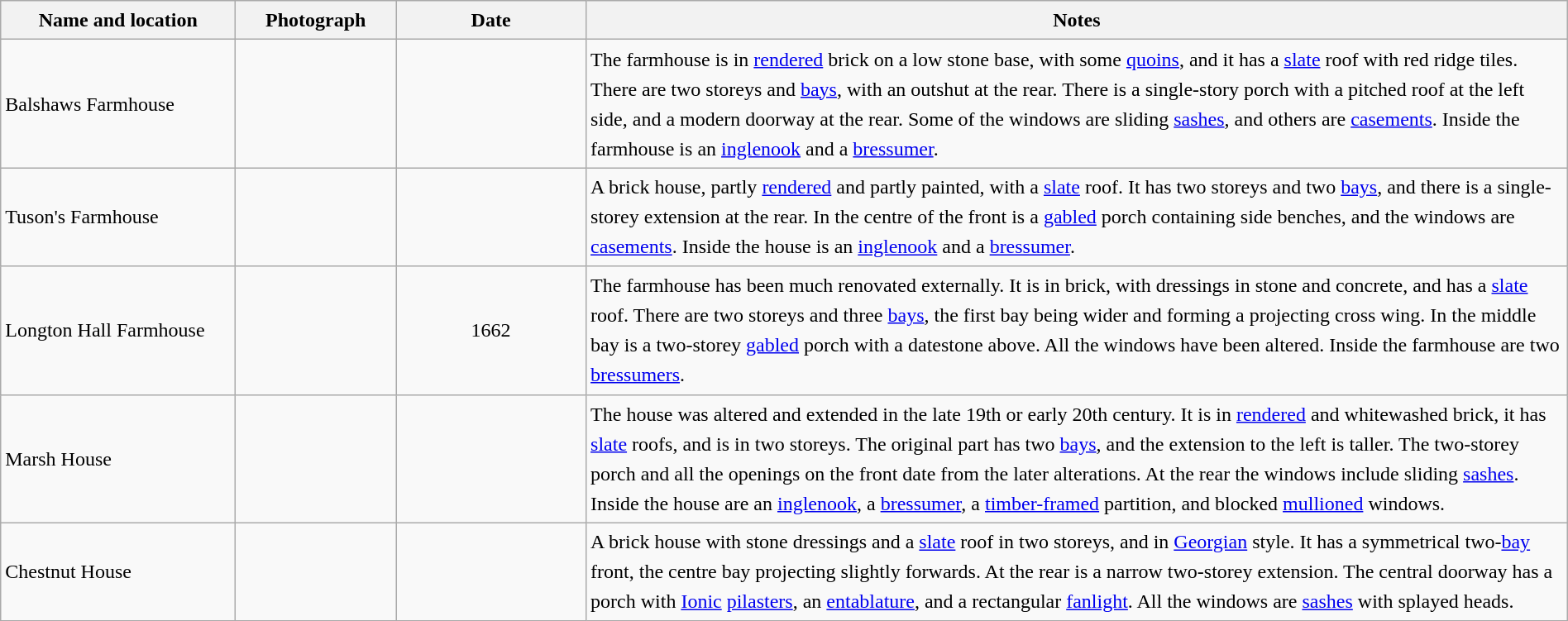<table class="wikitable sortable plainrowheaders" style="width:100%;border:0px;text-align:left;line-height:150%;">
<tr>
<th scope="col"  style="width:150px">Name and location</th>
<th scope="col"  style="width:100px" class="unsortable">Photograph</th>
<th scope="col"  style="width:120px">Date</th>
<th scope="col"  style="width:650px" class="unsortable">Notes</th>
</tr>
<tr>
<td>Balshaws Farmhouse<br><small></small></td>
<td></td>
<td align="center"></td>
<td>The farmhouse is in <a href='#'>rendered</a> brick on a low stone base, with some <a href='#'>quoins</a>, and it has a <a href='#'>slate</a> roof with red ridge tiles.  There are two storeys and  <a href='#'>bays</a>, with an outshut at the rear.  There is a single-story porch with a pitched roof at the left side, and a modern doorway at the rear.  Some of the windows are sliding <a href='#'>sashes</a>, and others are <a href='#'>casements</a>.  Inside the farmhouse is an <a href='#'>inglenook</a> and a <a href='#'>bressumer</a>.</td>
</tr>
<tr>
<td>Tuson's Farmhouse<br><small></small></td>
<td></td>
<td align="center"></td>
<td>A brick house, partly <a href='#'>rendered</a> and partly painted, with a <a href='#'>slate</a> roof.  It has two storeys and two <a href='#'>bays</a>, and there is a single-storey extension at the rear.  In the centre of the front is a <a href='#'>gabled</a> porch containing side benches, and the windows are <a href='#'>casements</a>.  Inside the house is an <a href='#'>inglenook</a> and a <a href='#'>bressumer</a>.</td>
</tr>
<tr>
<td>Longton Hall Farmhouse<br><small></small></td>
<td></td>
<td align="center">1662</td>
<td>The farmhouse has been much renovated externally.  It is in brick, with dressings in stone and concrete, and has a <a href='#'>slate</a> roof.  There are two storeys and three <a href='#'>bays</a>, the first bay being wider and forming a projecting cross wing.  In the middle bay is a two-storey <a href='#'>gabled</a> porch with a datestone above.  All the windows have been altered.  Inside the farmhouse are two <a href='#'>bressumers</a>.</td>
</tr>
<tr>
<td>Marsh House<br><small></small></td>
<td></td>
<td align="center"></td>
<td>The house was altered and extended in the late 19th or early 20th century.  It is in <a href='#'>rendered</a> and whitewashed brick, it has <a href='#'>slate</a> roofs, and is in two storeys.  The original part has two <a href='#'>bays</a>, and the extension to the left is taller.  The two-storey porch and all the openings on the front date from the later alterations.  At the rear the windows include sliding <a href='#'>sashes</a>.  Inside the house are an <a href='#'>inglenook</a>, a <a href='#'>bressumer</a>, a <a href='#'>timber-framed</a> partition, and blocked <a href='#'>mullioned</a> windows.</td>
</tr>
<tr>
<td>Chestnut House<br><small></small></td>
<td></td>
<td align="center"></td>
<td>A brick house with stone dressings and a <a href='#'>slate</a> roof in two storeys, and in <a href='#'>Georgian</a> style.  It has a symmetrical two-<a href='#'>bay</a> front, the centre bay projecting slightly forwards.  At the rear is a narrow two-storey extension.  The central doorway has a porch with <a href='#'>Ionic</a> <a href='#'>pilasters</a>, an <a href='#'>entablature</a>, and a rectangular <a href='#'>fanlight</a>.  All the windows are <a href='#'>sashes</a> with splayed heads.</td>
</tr>
<tr>
</tr>
</table>
